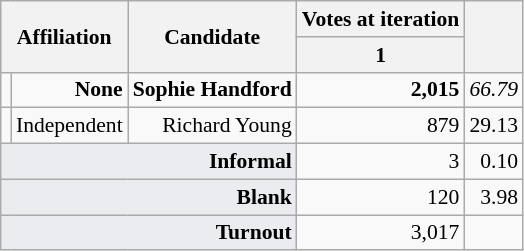<table class="wikitable col1left col2left" style="font-size:90%; text-align:right;">
<tr>
<th rowspan="2" colspan="2">Affiliation</th>
<th rowspan="2">Candidate</th>
<th colspan="1">Votes at iteration</th>
<th rowspan="2"></th>
</tr>
<tr>
<th>1</th>
</tr>
<tr>
<td></td>
<td><strong>None</strong></td>
<td><strong>Sophie Handford</strong></td>
<td><strong>2,015</strong></td>
<td><em>66.79</em></td>
</tr>
<tr>
<td></td>
<td>Independent</td>
<td>Richard Young</td>
<td>879</td>
<td>29.13</td>
</tr>
<tr>
<td colspan="3" style="text-align:right; background-color:#eaecf0""><strong>Informal</strong></td>
<td colspan="1" style="text-align:right">3</td>
<td>0.10</td>
</tr>
<tr>
<td colspan="3" style="text-align:right; background-color:#eaecf0""><strong>Blank</strong></td>
<td colspan="1" style="text-align:right">120</td>
<td>3.98</td>
</tr>
<tr>
<td colspan="3" style="text-align:right; background-color:#eaecf0"><strong>Turnout</strong></td>
<td colspan="1" style="text-align:right">3,017</td>
</tr>
</table>
